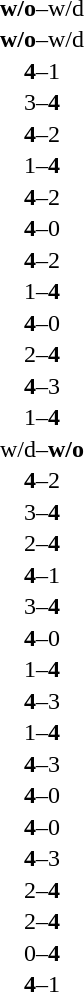<table width="100%" cellspacing="1">
<tr>
<th width=45%></th>
<th width=10%></th>
<th width=45%></th>
</tr>
<tr>
<td><strong></strong></td>
<td align="center"><strong>w/o</strong>–w/d</td>
<td></td>
</tr>
<tr>
<td><strong></strong></td>
<td align="center"><strong>w/o</strong>–w/d</td>
<td></td>
</tr>
<tr>
<td><strong></strong></td>
<td align="center"><strong>4</strong>–1</td>
<td></td>
</tr>
<tr>
<td></td>
<td align="center">3–<strong>4</strong></td>
<td><strong></strong></td>
</tr>
<tr>
<td><strong></strong></td>
<td align="center"><strong>4</strong>–2</td>
<td></td>
</tr>
<tr>
<td></td>
<td align="center">1–<strong>4</strong></td>
<td><strong></strong></td>
</tr>
<tr>
<td><strong></strong></td>
<td align="center"><strong>4</strong>–2</td>
<td></td>
</tr>
<tr>
<td><strong></strong></td>
<td align="center"><strong>4</strong>–0</td>
<td></td>
</tr>
<tr>
<td><strong></strong></td>
<td align="center"><strong>4</strong>–2</td>
<td></td>
</tr>
<tr>
<td></td>
<td align="center">1–<strong>4</strong></td>
<td><strong></strong></td>
</tr>
<tr>
<td><strong></strong></td>
<td align="center"><strong>4</strong>–0</td>
<td></td>
</tr>
<tr>
<td></td>
<td align="center">2–<strong>4</strong></td>
<td><strong></strong></td>
</tr>
<tr>
<td><strong></strong></td>
<td align="center"><strong>4</strong>–3</td>
<td></td>
</tr>
<tr>
<td></td>
<td align="center">1–<strong>4</strong></td>
<td><strong></strong></td>
</tr>
<tr>
<td></td>
<td align="center">w/d–<strong>w/o</strong></td>
<td><strong></strong></td>
</tr>
<tr>
<td><strong></strong></td>
<td align="center"><strong>4</strong>–2</td>
<td></td>
</tr>
<tr>
<td></td>
<td align="center">3–<strong>4</strong></td>
<td><strong></strong></td>
</tr>
<tr>
<td></td>
<td align="center">2–<strong>4</strong></td>
<td><strong></strong></td>
</tr>
<tr>
<td><strong></strong></td>
<td align="center"><strong>4</strong>–1</td>
<td></td>
</tr>
<tr>
<td></td>
<td align="center">3–<strong>4</strong></td>
<td><strong></strong></td>
</tr>
<tr>
<td><strong></strong></td>
<td align="center"><strong>4</strong>–0</td>
<td></td>
</tr>
<tr>
<td></td>
<td align="center">1–<strong>4</strong></td>
<td><strong></strong></td>
</tr>
<tr>
<td><strong></strong></td>
<td align="center"><strong>4</strong>–3</td>
<td></td>
</tr>
<tr>
<td></td>
<td align="center">1–<strong>4</strong></td>
<td><strong></strong></td>
</tr>
<tr>
<td><strong></strong></td>
<td align="center"><strong>4</strong>–3</td>
<td></td>
</tr>
<tr>
<td><strong></strong></td>
<td align="center"><strong>4</strong>–0</td>
<td></td>
</tr>
<tr>
<td><strong></strong></td>
<td align="center"><strong>4</strong>–0</td>
<td></td>
</tr>
<tr>
<td><strong></strong></td>
<td align="center"><strong>4</strong>–3</td>
<td></td>
</tr>
<tr>
<td></td>
<td align="center">2–<strong>4</strong></td>
<td><strong></strong></td>
</tr>
<tr>
<td></td>
<td align="center">2–<strong>4</strong></td>
<td><strong></strong></td>
</tr>
<tr>
<td></td>
<td align="center">0–<strong>4</strong></td>
<td><strong></strong></td>
</tr>
<tr>
<td><strong></strong></td>
<td align="center"><strong>4</strong>–1</td>
<td></td>
</tr>
</table>
